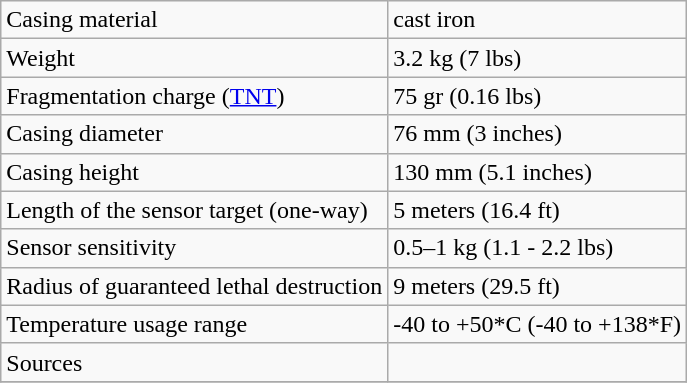<table class=wikitable>
<tr>
<td>Casing material</td>
<td>cast iron</td>
</tr>
<tr>
<td>Weight</td>
<td>3.2 kg (7 lbs)</td>
</tr>
<tr>
<td>Fragmentation charge (<a href='#'>TNT</a>)</td>
<td>75 gr (0.16 lbs)</td>
</tr>
<tr>
<td>Casing diameter</td>
<td>76 mm (3 inches)</td>
</tr>
<tr>
<td>Casing height</td>
<td>130 mm (5.1 inches)</td>
</tr>
<tr>
<td>Length of the sensor target (one-way)</td>
<td>5 meters (16.4 ft)</td>
</tr>
<tr>
<td>Sensor sensitivity</td>
<td>0.5–1 kg (1.1 - 2.2 lbs)</td>
</tr>
<tr>
<td>Radius of guaranteed lethal destruction</td>
<td>9 meters (29.5 ft)</td>
</tr>
<tr>
<td>Temperature usage range</td>
<td>-40 to +50*C (-40 to +138*F)</td>
</tr>
<tr>
<td>Sources</td>
<td></td>
</tr>
<tr>
</tr>
</table>
